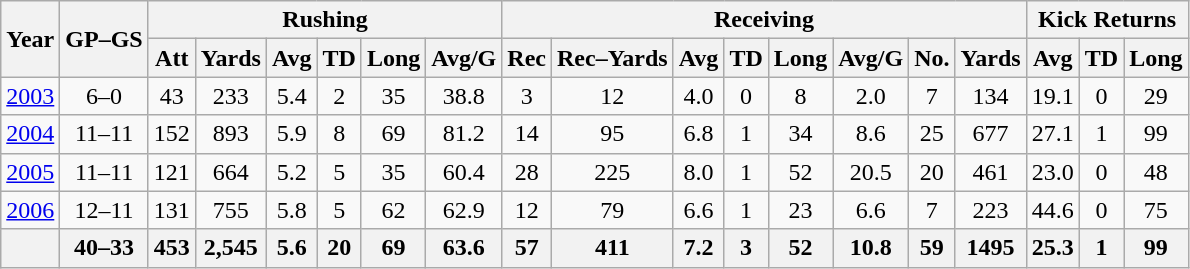<table class=wikitable style="text-align:center;">
<tr>
<th rowspan=2>Year</th>
<th rowspan=2>GP–GS</th>
<th colspan="6">Rushing</th>
<th colspan="8">Receiving</th>
<th colspan="5">Kick Returns</th>
</tr>
<tr>
<th>Att</th>
<th>Yards</th>
<th>Avg</th>
<th>TD</th>
<th>Long</th>
<th>Avg/G</th>
<th>Rec</th>
<th>Rec–Yards</th>
<th>Avg</th>
<th>TD</th>
<th>Long</th>
<th>Avg/G</th>
<th>No.</th>
<th>Yards</th>
<th>Avg</th>
<th>TD</th>
<th>Long</th>
</tr>
<tr>
<td><a href='#'>2003</a></td>
<td>6–0</td>
<td>43</td>
<td>233</td>
<td>5.4</td>
<td>2</td>
<td>35</td>
<td>38.8</td>
<td>3</td>
<td>12</td>
<td>4.0</td>
<td>0</td>
<td>8</td>
<td>2.0</td>
<td>7</td>
<td>134</td>
<td>19.1</td>
<td>0</td>
<td>29</td>
</tr>
<tr>
<td><a href='#'>2004</a></td>
<td>11–11</td>
<td>152</td>
<td>893</td>
<td>5.9</td>
<td>8</td>
<td>69</td>
<td>81.2</td>
<td>14</td>
<td>95</td>
<td>6.8</td>
<td>1</td>
<td>34</td>
<td>8.6</td>
<td>25</td>
<td>677</td>
<td>27.1</td>
<td>1</td>
<td>99</td>
</tr>
<tr>
<td><a href='#'>2005</a></td>
<td>11–11</td>
<td>121</td>
<td>664</td>
<td>5.2</td>
<td>5</td>
<td>35</td>
<td>60.4</td>
<td>28</td>
<td>225</td>
<td>8.0</td>
<td>1</td>
<td>52</td>
<td>20.5</td>
<td>20</td>
<td>461</td>
<td>23.0</td>
<td>0</td>
<td>48</td>
</tr>
<tr>
<td><a href='#'>2006</a></td>
<td>12–11</td>
<td>131</td>
<td>755</td>
<td>5.8</td>
<td>5</td>
<td>62</td>
<td>62.9</td>
<td>12</td>
<td>79</td>
<td>6.6</td>
<td>1</td>
<td>23</td>
<td>6.6</td>
<td>7</td>
<td>223</td>
<td>44.6</td>
<td>0</td>
<td>75</td>
</tr>
<tr>
<th></th>
<th>40–33</th>
<th>453</th>
<th>2,545</th>
<th>5.6</th>
<th>20</th>
<th>69</th>
<th>63.6</th>
<th>57</th>
<th>411</th>
<th>7.2</th>
<th>3</th>
<th>52</th>
<th>10.8</th>
<th>59</th>
<th>1495</th>
<th>25.3</th>
<th>1</th>
<th>99</th>
</tr>
</table>
